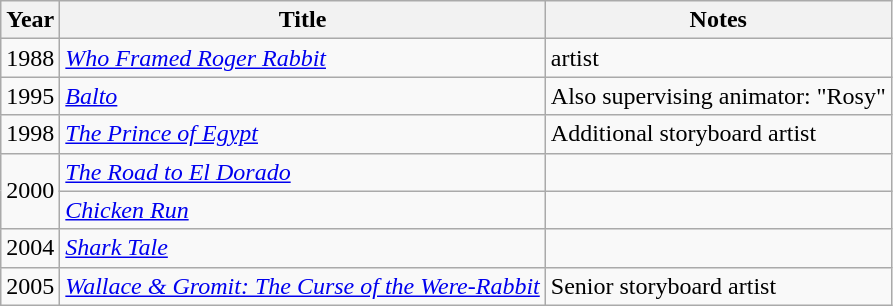<table class="wikitable">
<tr>
<th>Year</th>
<th>Title</th>
<th>Notes</th>
</tr>
<tr>
<td>1988</td>
<td><em><a href='#'>Who Framed Roger Rabbit</a></em></td>
<td> artist</td>
</tr>
<tr>
<td>1995</td>
<td><em><a href='#'>Balto</a></em></td>
<td>Also supervising animator: "Rosy"</td>
</tr>
<tr>
<td>1998</td>
<td><em><a href='#'>The Prince of Egypt</a></em></td>
<td>Additional storyboard artist</td>
</tr>
<tr>
<td rowspan="2">2000</td>
<td><em><a href='#'>The Road to El Dorado</a></em></td>
<td></td>
</tr>
<tr>
<td><em><a href='#'>Chicken Run</a></em></td>
<td></td>
</tr>
<tr>
<td>2004</td>
<td><em><a href='#'>Shark Tale</a></em></td>
<td></td>
</tr>
<tr>
<td>2005</td>
<td><em><a href='#'>Wallace & Gromit: The Curse of the Were-Rabbit</a></em></td>
<td>Senior storyboard artist</td>
</tr>
</table>
